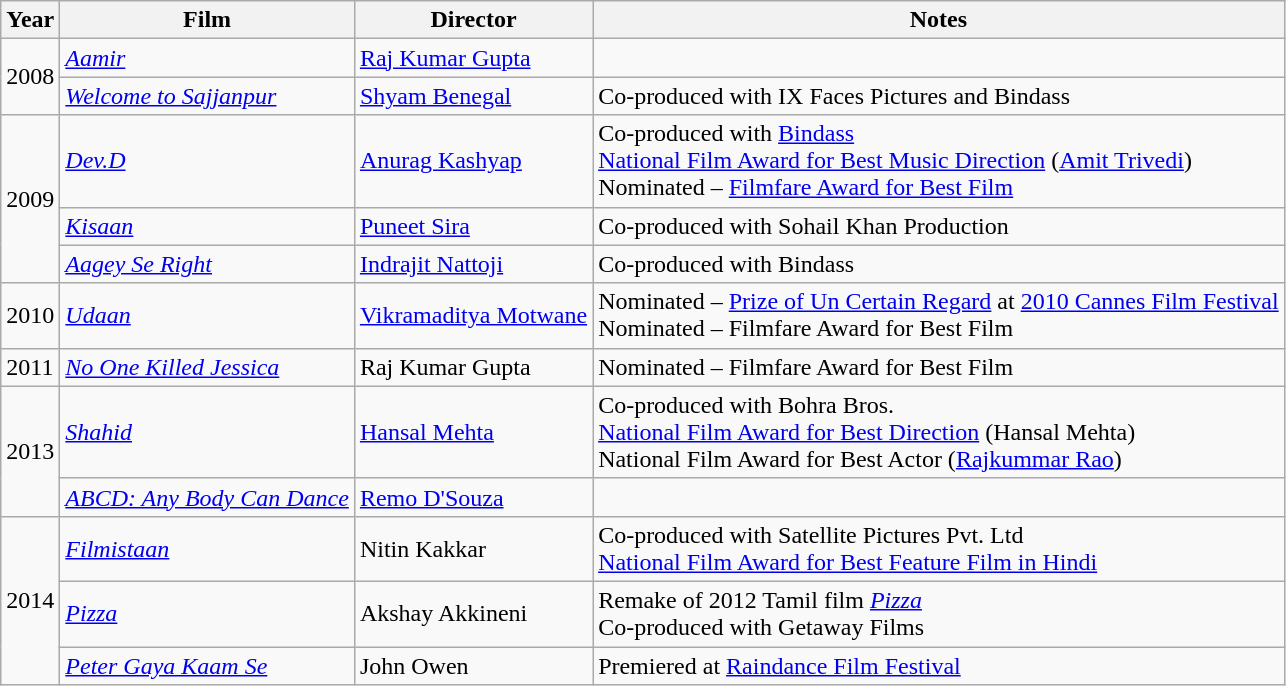<table class="wikitable sortable">
<tr>
<th scope="col">Year</th>
<th scope="col">Film</th>
<th scope="col">Director</th>
<th scope="col">Notes</th>
</tr>
<tr>
<td rowspan="2">2008</td>
<td><em><a href='#'>Aamir</a></em></td>
<td><a href='#'>Raj Kumar Gupta</a></td>
<td></td>
</tr>
<tr>
<td><em><a href='#'>Welcome to Sajjanpur</a></em></td>
<td><a href='#'>Shyam Benegal</a></td>
<td>Co-produced with IX Faces Pictures and Bindass</td>
</tr>
<tr>
<td rowspan="3">2009</td>
<td><em><a href='#'>Dev.D</a></em></td>
<td><a href='#'>Anurag Kashyap</a></td>
<td>Co-produced with <a href='#'>Bindass</a> <br> <a href='#'>National Film Award for Best Music Direction</a> (<a href='#'>Amit Trivedi</a>) <br> Nominated – <a href='#'>Filmfare Award for Best Film</a></td>
</tr>
<tr>
<td><em><a href='#'>Kisaan</a></em></td>
<td><a href='#'>Puneet Sira</a></td>
<td>Co-produced with Sohail Khan Production</td>
</tr>
<tr>
<td><em><a href='#'>Aagey Se Right</a></em></td>
<td><a href='#'>Indrajit Nattoji</a></td>
<td>Co-produced with Bindass</td>
</tr>
<tr>
<td>2010</td>
<td><em><a href='#'>Udaan</a></em></td>
<td><a href='#'>Vikramaditya Motwane</a></td>
<td>Nominated – <a href='#'>Prize of Un Certain Regard</a> at <a href='#'>2010 Cannes Film Festival</a> <br> Nominated – Filmfare Award for Best Film</td>
</tr>
<tr>
<td rowspan="1">2011</td>
<td><em><a href='#'>No One Killed Jessica</a></em></td>
<td>Raj Kumar Gupta</td>
<td>Nominated – Filmfare Award for Best Film</td>
</tr>
<tr>
<td rowspan="2">2013</td>
<td><em><a href='#'>Shahid</a></em></td>
<td><a href='#'>Hansal Mehta</a></td>
<td>Co-produced with Bohra Bros. <br> <a href='#'>National Film Award for Best Direction</a> (Hansal Mehta) <br> National Film Award for Best Actor (<a href='#'>Rajkummar Rao</a>)</td>
</tr>
<tr>
<td><em><a href='#'>ABCD: Any Body Can Dance</a></em></td>
<td><a href='#'>Remo D'Souza</a></td>
<td></td>
</tr>
<tr>
<td rowspan="3">2014</td>
<td><em><a href='#'>Filmistaan</a></em></td>
<td>Nitin Kakkar</td>
<td>Co-produced with Satellite Pictures Pvt. Ltd <br> <a href='#'>National Film Award for Best Feature Film in Hindi</a></td>
</tr>
<tr>
<td><em><a href='#'>Pizza</a></em></td>
<td>Akshay Akkineni</td>
<td>Remake of 2012 Tamil film <em><a href='#'>Pizza</a></em> <br> Co-produced with Getaway Films</td>
</tr>
<tr>
<td><em><a href='#'>Peter Gaya Kaam Se</a></em></td>
<td>John Owen</td>
<td>Premiered at <a href='#'>Raindance Film Festival</a></td>
</tr>
</table>
